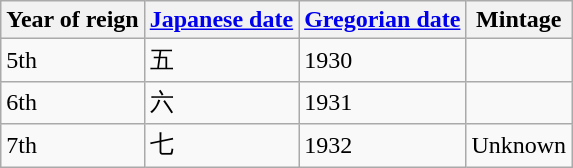<table class="wikitable sortable">
<tr>
<th>Year of reign</th>
<th class="unsortable"><a href='#'>Japanese date</a></th>
<th><a href='#'>Gregorian date</a></th>
<th>Mintage</th>
</tr>
<tr>
<td>5th</td>
<td>五</td>
<td>1930</td>
<td></td>
</tr>
<tr>
<td>6th</td>
<td>六</td>
<td>1931</td>
<td></td>
</tr>
<tr>
<td>7th</td>
<td>七</td>
<td>1932</td>
<td>Unknown</td>
</tr>
</table>
